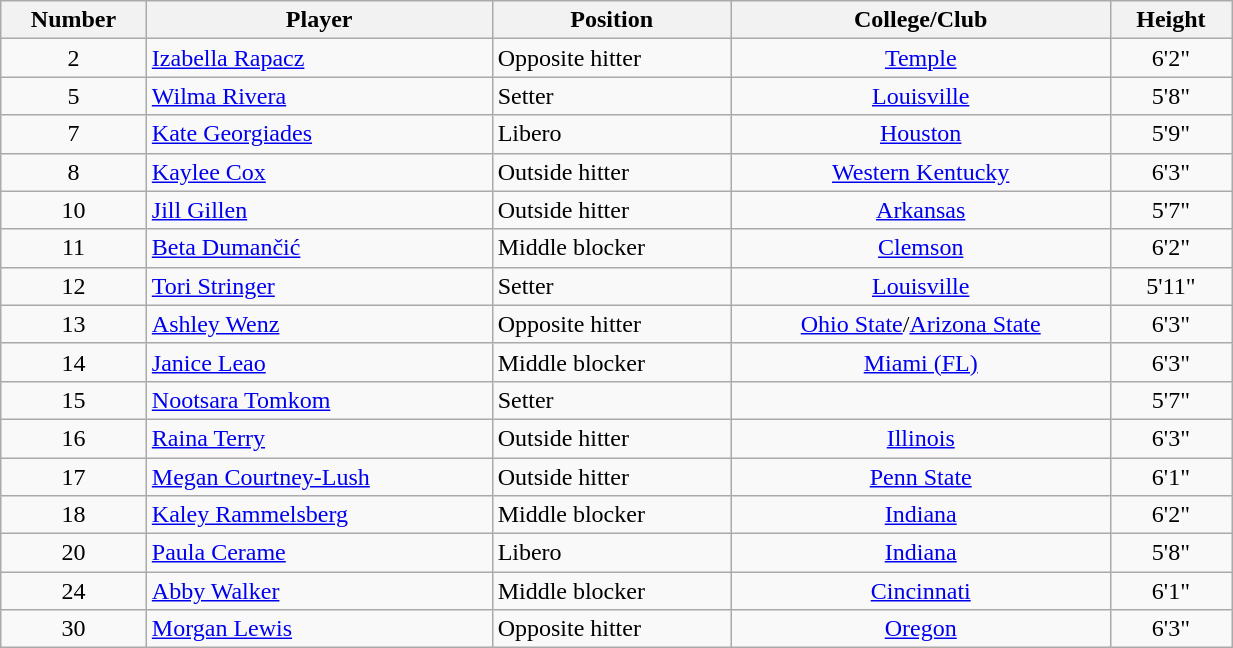<table class="wikitable" style="width:65%;">
<tr>
<th>Number</th>
<th>Player</th>
<th>Position</th>
<th>College/Club</th>
<th>Height</th>
</tr>
<tr>
<td align="center">2</td>
<td> <a href='#'>Izabella Rapacz</a></td>
<td>Opposite hitter</td>
<td align="center"><a href='#'>Temple</a></td>
<td align="center">6'2"</td>
</tr>
<tr>
<td align="center">5</td>
<td> <a href='#'>Wilma Rivera</a></td>
<td>Setter</td>
<td align="center"><a href='#'>Louisville</a></td>
<td align="center">5'8"</td>
</tr>
<tr>
<td align="center">7</td>
<td> <a href='#'>Kate Georgiades</a></td>
<td>Libero</td>
<td align="center"><a href='#'>Houston</a></td>
<td align="center">5'9"</td>
</tr>
<tr>
<td align="center">8</td>
<td> <a href='#'>Kaylee Cox</a></td>
<td>Outside hitter</td>
<td align="center"><a href='#'>Western Kentucky</a></td>
<td align="center">6'3"</td>
</tr>
<tr>
<td align=center>10</td>
<td> <a href='#'>Jill Gillen</a></td>
<td>Outside hitter</td>
<td align="center"><a href='#'>Arkansas</a></td>
<td align=center>5'7"</td>
</tr>
<tr>
<td align="center">11</td>
<td> <a href='#'>Beta Dumančić</a></td>
<td>Middle blocker</td>
<td align="center"><a href='#'>Clemson</a></td>
<td align="center">6'2"</td>
</tr>
<tr>
<td align="center">12</td>
<td> <a href='#'>Tori Stringer</a></td>
<td>Setter</td>
<td align="center"><a href='#'>Louisville</a></td>
<td align="center">5'11"</td>
</tr>
<tr>
<td align="center">13</td>
<td> <a href='#'>Ashley Wenz</a></td>
<td>Opposite hitter</td>
<td align="center"><a href='#'>Ohio State</a>/<a href='#'>Arizona State</a></td>
<td align="center">6'3"</td>
</tr>
<tr>
<td align="center">14</td>
<td> <a href='#'>Janice Leao</a></td>
<td>Middle blocker</td>
<td align="center"><a href='#'>Miami (FL)</a></td>
<td align="center">6'3"</td>
</tr>
<tr>
<td align="center">15</td>
<td> <a href='#'>Nootsara Tomkom</a></td>
<td>Setter</td>
<td></td>
<td align="center">5'7"</td>
</tr>
<tr>
<td align="center">16</td>
<td> <a href='#'>Raina Terry</a></td>
<td>Outside hitter</td>
<td align="center"><a href='#'>Illinois</a></td>
<td align="center">6'3"</td>
</tr>
<tr>
<td align=center>17</td>
<td> <a href='#'>Megan Courtney-Lush</a></td>
<td>Outside hitter</td>
<td align="center"><a href='#'>Penn State</a></td>
<td align=center>6'1"</td>
</tr>
<tr>
<td align="center">18</td>
<td> <a href='#'>Kaley Rammelsberg</a></td>
<td>Middle blocker</td>
<td align="center"><a href='#'>Indiana</a></td>
<td align="center">6'2"</td>
</tr>
<tr>
<td align="center">20</td>
<td> <a href='#'>Paula Cerame</a></td>
<td>Libero</td>
<td align="center"><a href='#'>Indiana</a></td>
<td align="center">5'8"</td>
</tr>
<tr>
<td align="center">24</td>
<td> <a href='#'>Abby Walker</a></td>
<td>Middle blocker</td>
<td align="center"><a href='#'>Cincinnati</a></td>
<td align="center">6'1"</td>
</tr>
<tr>
<td align="center">30</td>
<td> <a href='#'>Morgan Lewis</a></td>
<td>Opposite hitter</td>
<td align="center"><a href='#'>Oregon</a></td>
<td align="center">6'3"</td>
</tr>
</table>
